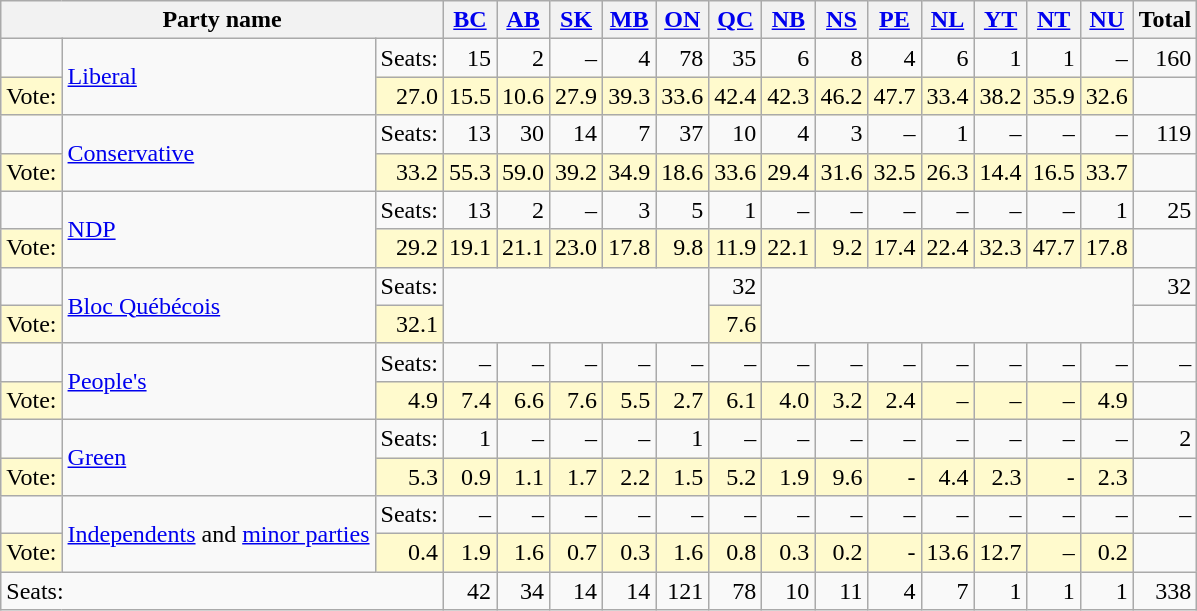<table class="wikitable" style="text-align:right;">
<tr>
<th colspan="3">Party name</th>
<th><a href='#'>BC</a></th>
<th><a href='#'>AB</a></th>
<th><a href='#'>SK</a></th>
<th><a href='#'>MB</a></th>
<th><a href='#'>ON</a></th>
<th><a href='#'>QC</a></th>
<th><a href='#'>NB</a></th>
<th><a href='#'>NS</a></th>
<th><a href='#'>PE</a></th>
<th><a href='#'>NL</a></th>
<th><a href='#'>YT</a></th>
<th><a href='#'>NT</a></th>
<th><a href='#'>NU</a></th>
<th>Total</th>
</tr>
<tr>
<td> </td>
<td rowspan="2" style="text-align:left;"><a href='#'>Liberal</a></td>
<td style="text-align:left;">Seats:</td>
<td>15</td>
<td>2</td>
<td>–</td>
<td>4</td>
<td>78</td>
<td>35</td>
<td>6</td>
<td>8</td>
<td>4</td>
<td>6</td>
<td>1</td>
<td>1</td>
<td>–</td>
<td>160</td>
</tr>
<tr style="background-color:#fffacd">
<td style="text-align:left;">Vote:</td>
<td>27.0</td>
<td>15.5</td>
<td>10.6</td>
<td>27.9</td>
<td>39.3</td>
<td>33.6</td>
<td>42.4</td>
<td>42.3</td>
<td>46.2</td>
<td>47.7</td>
<td>33.4</td>
<td>38.2</td>
<td>35.9</td>
<td>32.6</td>
</tr>
<tr>
<td> </td>
<td rowspan="2" style="text-align:left;"><a href='#'>Conservative</a></td>
<td style="text-align:left;">Seats:</td>
<td>13</td>
<td>30</td>
<td>14</td>
<td>7</td>
<td>37</td>
<td>10</td>
<td>4</td>
<td>3</td>
<td>–</td>
<td>1</td>
<td>–</td>
<td>–</td>
<td>–</td>
<td>119</td>
</tr>
<tr style="background-color:#fffacd">
<td style="text-align:left;">Vote:</td>
<td>33.2</td>
<td>55.3</td>
<td>59.0</td>
<td>39.2</td>
<td>34.9</td>
<td>18.6</td>
<td>33.6</td>
<td>29.4</td>
<td>31.6</td>
<td>32.5</td>
<td>26.3</td>
<td>14.4</td>
<td>16.5</td>
<td>33.7</td>
</tr>
<tr>
<td> </td>
<td rowspan="2" style="text-align:left;"><a href='#'>NDP</a></td>
<td style="text-align:left;">Seats:</td>
<td>13</td>
<td>2</td>
<td>–</td>
<td>3</td>
<td>5</td>
<td>1</td>
<td>–</td>
<td>–</td>
<td>–</td>
<td>–</td>
<td>–</td>
<td>–</td>
<td>1</td>
<td>25</td>
</tr>
<tr style="background-color:#fffacd">
<td style="text-align:left;">Vote:</td>
<td>29.2</td>
<td>19.1</td>
<td>21.1</td>
<td>23.0</td>
<td>17.8</td>
<td>9.8</td>
<td>11.9</td>
<td>22.1</td>
<td>9.2</td>
<td>17.4</td>
<td>22.4</td>
<td>32.3</td>
<td>47.7</td>
<td>17.8</td>
</tr>
<tr>
<td> </td>
<td rowspan="2" style="text-align:left;"><a href='#'>Bloc Québécois</a></td>
<td style="text-align:left;">Seats:</td>
<td rowspan="2" colspan="5"></td>
<td>32</td>
<td rowspan="2" colspan="7"></td>
<td>32</td>
</tr>
<tr style="background-color:#fffacd">
<td style="text-align:left;">Vote:</td>
<td>32.1</td>
<td>7.6</td>
</tr>
<tr>
<td> </td>
<td rowspan="2" style="text-align:left;"><a href='#'>People's</a></td>
<td style="text-align:left;">Seats:</td>
<td>–</td>
<td>–</td>
<td>–</td>
<td>–</td>
<td>–</td>
<td>–</td>
<td>–</td>
<td>–</td>
<td>–</td>
<td>–</td>
<td>–</td>
<td>–</td>
<td>–</td>
<td>–</td>
</tr>
<tr style="background-color:#fffacd">
<td style="text-align:left;">Vote:</td>
<td>4.9</td>
<td>7.4</td>
<td>6.6</td>
<td>7.6</td>
<td>5.5</td>
<td>2.7</td>
<td>6.1</td>
<td>4.0</td>
<td>3.2</td>
<td>2.4</td>
<td>–</td>
<td>–</td>
<td>–</td>
<td>4.9</td>
</tr>
<tr>
<td> </td>
<td rowspan="2" style="text-align:left;"><a href='#'>Green</a></td>
<td style="text-align:left;">Seats:</td>
<td>1</td>
<td>–</td>
<td>–</td>
<td>–</td>
<td>1</td>
<td>–</td>
<td>–</td>
<td>–</td>
<td>–</td>
<td>–</td>
<td>–</td>
<td>–</td>
<td>–</td>
<td>2</td>
</tr>
<tr style="background-color:#fffacd">
<td style="text-align:left;">Vote:</td>
<td>5.3</td>
<td>0.9</td>
<td>1.1</td>
<td>1.7</td>
<td>2.2</td>
<td>1.5</td>
<td>5.2</td>
<td>1.9</td>
<td>9.6</td>
<td>-</td>
<td>4.4</td>
<td>2.3</td>
<td>-</td>
<td>2.3</td>
</tr>
<tr>
<td> </td>
<td rowspan="2" style="text-align:left;"><a href='#'>Independents</a> and <a href='#'>minor parties</a></td>
<td style="text-align:left;">Seats:</td>
<td>–</td>
<td>–</td>
<td>–</td>
<td>–</td>
<td>–</td>
<td>–</td>
<td>–</td>
<td>–</td>
<td>–</td>
<td>–</td>
<td>–</td>
<td>–</td>
<td>–</td>
<td>–</td>
</tr>
<tr style="background-color:#fffacd">
<td style="text-align:left;">Vote:</td>
<td>0.4</td>
<td>1.9</td>
<td>1.6</td>
<td>0.7</td>
<td>0.3</td>
<td>1.6</td>
<td>0.8</td>
<td>0.3</td>
<td>0.2</td>
<td>-</td>
<td>13.6</td>
<td>12.7</td>
<td>–</td>
<td>0.2</td>
</tr>
<tr>
<td colspan="3" style="text-align:left;">Seats:</td>
<td>42</td>
<td>34</td>
<td>14</td>
<td>14</td>
<td>121</td>
<td>78</td>
<td>10</td>
<td>11</td>
<td>4</td>
<td>7</td>
<td>1</td>
<td>1</td>
<td>1</td>
<td>338</td>
</tr>
</table>
